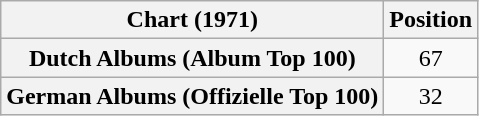<table class="wikitable sortable plainrowheaders" style="text-align:center">
<tr>
<th scope="col">Chart (1971)</th>
<th scope="col">Position</th>
</tr>
<tr>
<th scope="row">Dutch Albums (Album Top 100)</th>
<td>67</td>
</tr>
<tr>
<th scope="row">German Albums (Offizielle Top 100)</th>
<td>32</td>
</tr>
</table>
